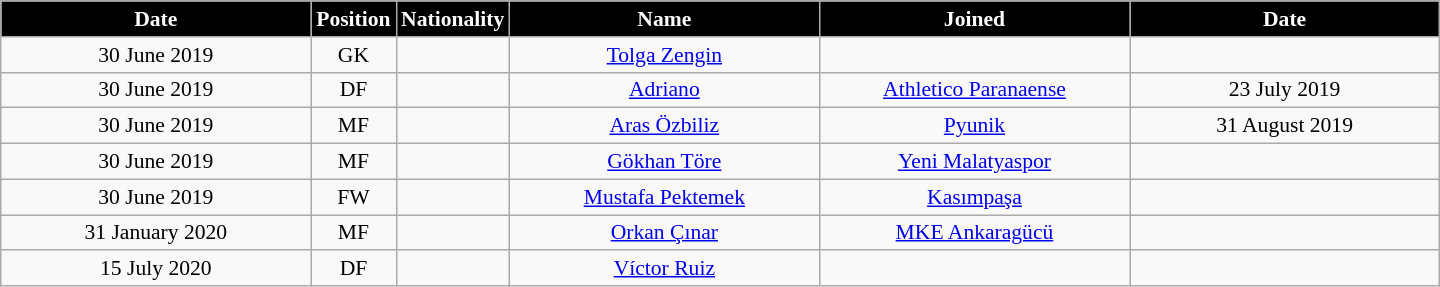<table class="wikitable"  style="text-align:center; font-size:90%; ">
<tr>
<th style="background:#000000; color:white; width:200px;">Date</th>
<th style="background:#000000; color:white; width:50px;">Position</th>
<th style="background:#000000; color:white; width:50px;">Nationality</th>
<th style="background:#000000; color:white; width:200px;">Name</th>
<th style="background:#000000; color:white; width:200px;">Joined</th>
<th style="background:#000000; color:white; width:200px;">Date</th>
</tr>
<tr>
<td>30 June 2019</td>
<td>GK</td>
<td></td>
<td><a href='#'>Tolga Zengin</a></td>
<td></td>
<td></td>
</tr>
<tr>
<td>30 June 2019</td>
<td>DF</td>
<td></td>
<td><a href='#'>Adriano</a></td>
<td><a href='#'>Athletico Paranaense</a></td>
<td>23 July 2019</td>
</tr>
<tr>
<td>30 June 2019</td>
<td>MF</td>
<td></td>
<td><a href='#'>Aras Özbiliz</a></td>
<td><a href='#'>Pyunik</a></td>
<td>31 August 2019</td>
</tr>
<tr>
<td>30 June 2019</td>
<td>MF</td>
<td></td>
<td><a href='#'>Gökhan Töre</a></td>
<td><a href='#'>Yeni Malatyaspor</a></td>
<td></td>
</tr>
<tr>
<td>30 June 2019</td>
<td>FW</td>
<td></td>
<td><a href='#'>Mustafa Pektemek</a></td>
<td><a href='#'>Kasımpaşa</a></td>
<td></td>
</tr>
<tr>
<td>31 January 2020</td>
<td>MF</td>
<td></td>
<td><a href='#'>Orkan Çınar</a></td>
<td><a href='#'>MKE Ankaragücü</a></td>
<td></td>
</tr>
<tr>
<td>15 July 2020</td>
<td>DF</td>
<td></td>
<td><a href='#'>Víctor Ruiz</a></td>
<td></td>
<td></td>
</tr>
</table>
